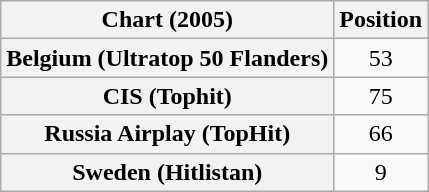<table class="wikitable plainrowheaders sortable" style="text-align:center">
<tr>
<th scope="col">Chart (2005)</th>
<th scope="col">Position</th>
</tr>
<tr>
<th scope="row">Belgium (Ultratop 50 Flanders)</th>
<td>53</td>
</tr>
<tr>
<th scope="row">CIS (Tophit)</th>
<td>75</td>
</tr>
<tr>
<th scope="row">Russia Airplay (TopHit)</th>
<td>66</td>
</tr>
<tr>
<th scope="row">Sweden (Hitlistan)</th>
<td>9</td>
</tr>
</table>
